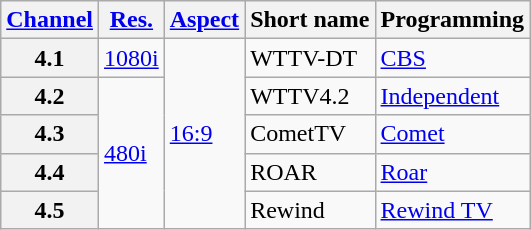<table class="wikitable">
<tr>
<th scope = "col"><a href='#'>Channel</a></th>
<th scope = "col"><a href='#'>Res.</a></th>
<th scope = "col"><a href='#'>Aspect</a></th>
<th scope = "col">Short name</th>
<th scope = "col">Programming</th>
</tr>
<tr>
<th scope = "row">4.1</th>
<td><a href='#'>1080i</a></td>
<td rowspan=5><a href='#'>16:9</a></td>
<td>WTTV-DT</td>
<td><a href='#'>CBS</a></td>
</tr>
<tr>
<th scope = "row">4.2</th>
<td rowspan=4><a href='#'>480i</a></td>
<td>WTTV4.2</td>
<td><a href='#'>Independent</a></td>
</tr>
<tr>
<th scope = "row">4.3</th>
<td>CometTV</td>
<td><a href='#'>Comet</a></td>
</tr>
<tr>
<th scope = "row">4.4</th>
<td>ROAR</td>
<td><a href='#'>Roar</a></td>
</tr>
<tr>
<th scope = "row">4.5</th>
<td>Rewind</td>
<td><a href='#'>Rewind TV</a></td>
</tr>
</table>
